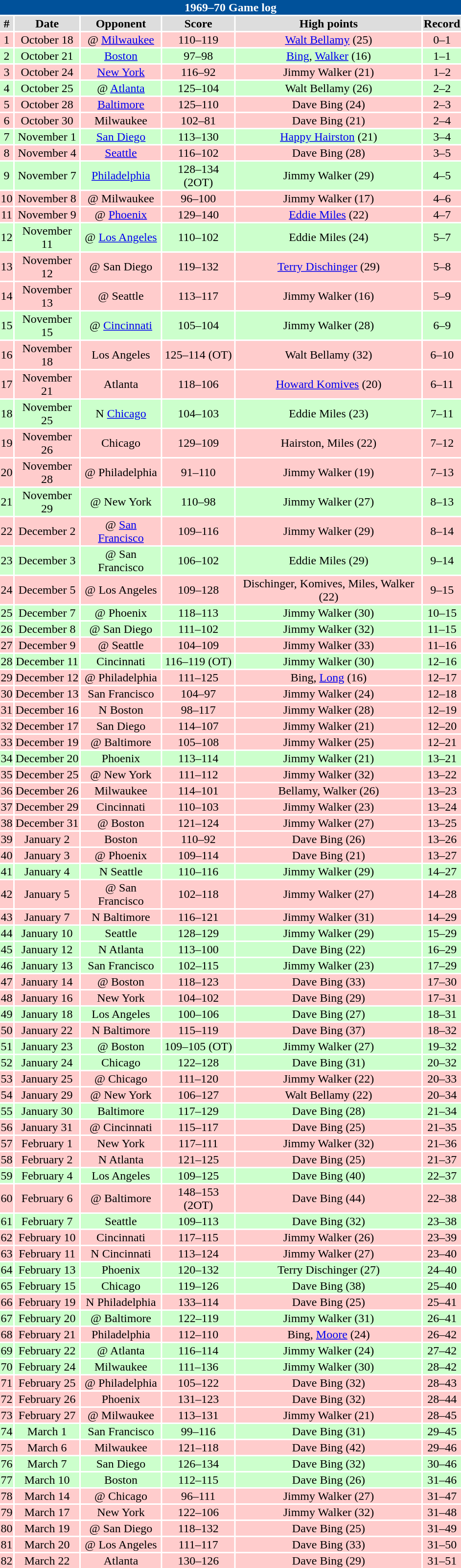<table class="toccolours collapsible" width=50% style="clear:both; margin:1.5em auto; text-align:center">
<tr>
<th colspan=11 style="background:#00519a; color:white;">1969–70 Game log</th>
</tr>
<tr align="center" bgcolor="#dddddd">
<td><strong>#</strong></td>
<td><strong>Date</strong></td>
<td><strong>Opponent</strong></td>
<td><strong>Score</strong></td>
<td><strong>High points</strong></td>
<td><strong>Record</strong></td>
</tr>
<tr align="center" bgcolor="ffcccc">
<td>1</td>
<td>October 18</td>
<td>@ <a href='#'>Milwaukee</a></td>
<td>110–119</td>
<td><a href='#'>Walt Bellamy</a> (25)</td>
<td>0–1</td>
</tr>
<tr align="center" bgcolor="ccffcc">
<td>2</td>
<td>October 21</td>
<td><a href='#'>Boston</a></td>
<td>97–98</td>
<td><a href='#'>Bing</a>, <a href='#'>Walker</a> (16)</td>
<td>1–1</td>
</tr>
<tr align="center" bgcolor="ffcccc">
<td>3</td>
<td>October 24</td>
<td><a href='#'>New York</a></td>
<td>116–92</td>
<td>Jimmy Walker (21)</td>
<td>1–2</td>
</tr>
<tr align="center" bgcolor="ccffcc">
<td>4</td>
<td>October 25</td>
<td>@ <a href='#'>Atlanta</a></td>
<td>125–104</td>
<td>Walt Bellamy (26)</td>
<td>2–2</td>
</tr>
<tr align="center" bgcolor="ffcccc">
<td>5</td>
<td>October 28</td>
<td><a href='#'>Baltimore</a></td>
<td>125–110</td>
<td>Dave Bing (24)</td>
<td>2–3</td>
</tr>
<tr align="center" bgcolor="ffcccc">
<td>6</td>
<td>October 30</td>
<td>Milwaukee</td>
<td>102–81</td>
<td>Dave Bing (21)</td>
<td>2–4</td>
</tr>
<tr align="center" bgcolor="ccffcc">
<td>7</td>
<td>November 1</td>
<td><a href='#'>San Diego</a></td>
<td>113–130</td>
<td><a href='#'>Happy Hairston</a> (21)</td>
<td>3–4</td>
</tr>
<tr align="center" bgcolor="ffcccc">
<td>8</td>
<td>November 4</td>
<td><a href='#'>Seattle</a></td>
<td>116–102</td>
<td>Dave Bing (28)</td>
<td>3–5</td>
</tr>
<tr align="center" bgcolor="ccffcc">
<td>9</td>
<td>November 7</td>
<td><a href='#'>Philadelphia</a></td>
<td>128–134 (2OT)</td>
<td>Jimmy Walker (29)</td>
<td>4–5</td>
</tr>
<tr align="center" bgcolor="ffcccc">
<td>10</td>
<td>November 8</td>
<td>@ Milwaukee</td>
<td>96–100</td>
<td>Jimmy Walker (17)</td>
<td>4–6</td>
</tr>
<tr align="center" bgcolor="ffcccc">
<td>11</td>
<td>November 9</td>
<td>@ <a href='#'>Phoenix</a></td>
<td>129–140</td>
<td><a href='#'>Eddie Miles</a> (22)</td>
<td>4–7</td>
</tr>
<tr align="center" bgcolor="ccffcc">
<td>12</td>
<td>November 11</td>
<td>@ <a href='#'>Los Angeles</a></td>
<td>110–102</td>
<td>Eddie Miles (24)</td>
<td>5–7</td>
</tr>
<tr align="center" bgcolor="ffcccc">
<td>13</td>
<td>November 12</td>
<td>@ San Diego</td>
<td>119–132</td>
<td><a href='#'>Terry Dischinger</a> (29)</td>
<td>5–8</td>
</tr>
<tr align="center" bgcolor="ffcccc">
<td>14</td>
<td>November 13</td>
<td>@ Seattle</td>
<td>113–117</td>
<td>Jimmy Walker (16)</td>
<td>5–9</td>
</tr>
<tr align="center" bgcolor="ccffcc">
<td>15</td>
<td>November 15</td>
<td>@ <a href='#'>Cincinnati</a></td>
<td>105–104</td>
<td>Jimmy Walker (28)</td>
<td>6–9</td>
</tr>
<tr align="center" bgcolor="ffcccc">
<td>16</td>
<td>November 18</td>
<td>Los Angeles</td>
<td>125–114 (OT)</td>
<td>Walt Bellamy (32)</td>
<td>6–10</td>
</tr>
<tr align="center" bgcolor="ffcccc">
<td>17</td>
<td>November 21</td>
<td>Atlanta</td>
<td>118–106</td>
<td><a href='#'>Howard Komives</a> (20)</td>
<td>6–11</td>
</tr>
<tr align="center" bgcolor="ccffcc">
<td>18</td>
<td>November 25</td>
<td>N <a href='#'>Chicago</a></td>
<td>104–103</td>
<td>Eddie Miles (23)</td>
<td>7–11</td>
</tr>
<tr align="center" bgcolor="ffcccc">
<td>19</td>
<td>November 26</td>
<td>Chicago</td>
<td>129–109</td>
<td>Hairston, Miles (22)</td>
<td>7–12</td>
</tr>
<tr align="center" bgcolor="ffcccc">
<td>20</td>
<td>November 28</td>
<td>@ Philadelphia</td>
<td>91–110</td>
<td>Jimmy Walker (19)</td>
<td>7–13</td>
</tr>
<tr align="center" bgcolor="ccffcc">
<td>21</td>
<td>November 29</td>
<td>@ New York</td>
<td>110–98</td>
<td>Jimmy Walker (27)</td>
<td>8–13</td>
</tr>
<tr align="center" bgcolor="ffcccc">
<td>22</td>
<td>December 2</td>
<td>@ <a href='#'>San Francisco</a></td>
<td>109–116</td>
<td>Jimmy Walker (29)</td>
<td>8–14</td>
</tr>
<tr align="center" bgcolor="ccffcc">
<td>23</td>
<td>December 3</td>
<td>@ San Francisco</td>
<td>106–102</td>
<td>Eddie Miles (29)</td>
<td>9–14</td>
</tr>
<tr align="center" bgcolor="ffcccc">
<td>24</td>
<td>December 5</td>
<td>@ Los Angeles</td>
<td>109–128</td>
<td>Dischinger, Komives, Miles, Walker (22)</td>
<td>9–15</td>
</tr>
<tr align="center" bgcolor="ccffcc">
<td>25</td>
<td>December 7</td>
<td>@ Phoenix</td>
<td>118–113</td>
<td>Jimmy Walker (30)</td>
<td>10–15</td>
</tr>
<tr align="center" bgcolor="ccffcc">
<td>26</td>
<td>December 8</td>
<td>@ San Diego</td>
<td>111–102</td>
<td>Jimmy Walker (32)</td>
<td>11–15</td>
</tr>
<tr align="center" bgcolor="ffcccc">
<td>27</td>
<td>December 9</td>
<td>@ Seattle</td>
<td>104–109</td>
<td>Jimmy Walker (33)</td>
<td>11–16</td>
</tr>
<tr align="center" bgcolor="ccffcc">
<td>28</td>
<td>December 11</td>
<td>Cincinnati</td>
<td>116–119 (OT)</td>
<td>Jimmy Walker (30)</td>
<td>12–16</td>
</tr>
<tr align="center" bgcolor="ffcccc">
<td>29</td>
<td>December 12</td>
<td>@ Philadelphia</td>
<td>111–125</td>
<td>Bing, <a href='#'>Long</a> (16)</td>
<td>12–17</td>
</tr>
<tr align="center" bgcolor="ffcccc">
<td>30</td>
<td>December 13</td>
<td>San Francisco</td>
<td>104–97</td>
<td>Jimmy Walker (24)</td>
<td>12–18</td>
</tr>
<tr align="center" bgcolor="ffcccc">
<td>31</td>
<td>December 16</td>
<td>N Boston</td>
<td>98–117</td>
<td>Jimmy Walker (28)</td>
<td>12–19</td>
</tr>
<tr align="center" bgcolor="ffcccc">
<td>32</td>
<td>December 17</td>
<td>San Diego</td>
<td>114–107</td>
<td>Jimmy Walker (21)</td>
<td>12–20</td>
</tr>
<tr align="center" bgcolor="ffcccc">
<td>33</td>
<td>December 19</td>
<td>@ Baltimore</td>
<td>105–108</td>
<td>Jimmy Walker (25)</td>
<td>12–21</td>
</tr>
<tr align="center" bgcolor="ccffcc">
<td>34</td>
<td>December 20</td>
<td>Phoenix</td>
<td>113–114</td>
<td>Jimmy Walker (21)</td>
<td>13–21</td>
</tr>
<tr align="center" bgcolor="ffcccc">
<td>35</td>
<td>December 25</td>
<td>@ New York</td>
<td>111–112</td>
<td>Jimmy Walker (32)</td>
<td>13–22</td>
</tr>
<tr align="center" bgcolor="ffcccc">
<td>36</td>
<td>December 26</td>
<td>Milwaukee</td>
<td>114–101</td>
<td>Bellamy, Walker (26)</td>
<td>13–23</td>
</tr>
<tr align="center" bgcolor="ffcccc">
<td>37</td>
<td>December 29</td>
<td>Cincinnati</td>
<td>110–103</td>
<td>Jimmy Walker (23)</td>
<td>13–24</td>
</tr>
<tr align="center" bgcolor="ffcccc">
<td>38</td>
<td>December 31</td>
<td>@ Boston</td>
<td>121–124</td>
<td>Jimmy Walker (27)</td>
<td>13–25</td>
</tr>
<tr align="center" bgcolor="ffcccc">
<td>39</td>
<td>January 2</td>
<td>Boston</td>
<td>110–92</td>
<td>Dave Bing (26)</td>
<td>13–26</td>
</tr>
<tr align="center" bgcolor="ffcccc">
<td>40</td>
<td>January 3</td>
<td>@ Phoenix</td>
<td>109–114</td>
<td>Dave Bing (21)</td>
<td>13–27</td>
</tr>
<tr align="center" bgcolor="ccffcc">
<td>41</td>
<td>January 4</td>
<td>N Seattle</td>
<td>110–116</td>
<td>Jimmy Walker (29)</td>
<td>14–27</td>
</tr>
<tr align="center" bgcolor="ffcccc">
<td>42</td>
<td>January 5</td>
<td>@ San Francisco</td>
<td>102–118</td>
<td>Jimmy Walker (27)</td>
<td>14–28</td>
</tr>
<tr align="center" bgcolor="ffcccc">
<td>43</td>
<td>January 7</td>
<td>N Baltimore</td>
<td>116–121</td>
<td>Jimmy Walker (31)</td>
<td>14–29</td>
</tr>
<tr align="center" bgcolor="ccffcc">
<td>44</td>
<td>January 10</td>
<td>Seattle</td>
<td>128–129</td>
<td>Jimmy Walker (29)</td>
<td>15–29</td>
</tr>
<tr align="center" bgcolor="ccffcc">
<td>45</td>
<td>January 12</td>
<td>N Atlanta</td>
<td>113–100</td>
<td>Dave Bing (22)</td>
<td>16–29</td>
</tr>
<tr align="center" bgcolor="ccffcc">
<td>46</td>
<td>January 13</td>
<td>San Francisco</td>
<td>102–115</td>
<td>Jimmy Walker (23)</td>
<td>17–29</td>
</tr>
<tr align="center" bgcolor="ffcccc">
<td>47</td>
<td>January 14</td>
<td>@ Boston</td>
<td>118–123</td>
<td>Dave Bing (33)</td>
<td>17–30</td>
</tr>
<tr align="center" bgcolor="ffcccc">
<td>48</td>
<td>January 16</td>
<td>New York</td>
<td>104–102</td>
<td>Dave Bing (29)</td>
<td>17–31</td>
</tr>
<tr align="center" bgcolor="ccffcc">
<td>49</td>
<td>January 18</td>
<td>Los Angeles</td>
<td>100–106</td>
<td>Dave Bing (27)</td>
<td>18–31</td>
</tr>
<tr align="center" bgcolor="ffcccc">
<td>50</td>
<td>January 22</td>
<td>N Baltimore</td>
<td>115–119</td>
<td>Dave Bing (37)</td>
<td>18–32</td>
</tr>
<tr align="center" bgcolor="ccffcc">
<td>51</td>
<td>January 23</td>
<td>@ Boston</td>
<td>109–105 (OT)</td>
<td>Jimmy Walker (27)</td>
<td>19–32</td>
</tr>
<tr align="center" bgcolor="ccffcc">
<td>52</td>
<td>January 24</td>
<td>Chicago</td>
<td>122–128</td>
<td>Dave Bing (31)</td>
<td>20–32</td>
</tr>
<tr align="center" bgcolor="ffcccc">
<td>53</td>
<td>January 25</td>
<td>@ Chicago</td>
<td>111–120</td>
<td>Jimmy Walker (22)</td>
<td>20–33</td>
</tr>
<tr align="center" bgcolor="ffcccc">
<td>54</td>
<td>January 29</td>
<td>@ New York</td>
<td>106–127</td>
<td>Walt Bellamy (22)</td>
<td>20–34</td>
</tr>
<tr align="center" bgcolor="ccffcc">
<td>55</td>
<td>January 30</td>
<td>Baltimore</td>
<td>117–129</td>
<td>Dave Bing (28)</td>
<td>21–34</td>
</tr>
<tr align="center" bgcolor="ffcccc">
<td>56</td>
<td>January 31</td>
<td>@ Cincinnati</td>
<td>115–117</td>
<td>Dave Bing (25)</td>
<td>21–35</td>
</tr>
<tr align="center" bgcolor="ffcccc">
<td>57</td>
<td>February 1</td>
<td>New York</td>
<td>117–111</td>
<td>Jimmy Walker (32)</td>
<td>21–36</td>
</tr>
<tr align="center" bgcolor="ffcccc">
<td>58</td>
<td>February 2</td>
<td>N Atlanta</td>
<td>121–125</td>
<td>Dave Bing (25)</td>
<td>21–37</td>
</tr>
<tr align="center" bgcolor="ccffcc">
<td>59</td>
<td>February 4</td>
<td>Los Angeles</td>
<td>109–125</td>
<td>Dave Bing (40)</td>
<td>22–37</td>
</tr>
<tr align="center" bgcolor="ffcccc">
<td>60</td>
<td>February 6</td>
<td>@ Baltimore</td>
<td>148–153 (2OT)</td>
<td>Dave Bing (44)</td>
<td>22–38</td>
</tr>
<tr align="center" bgcolor="ccffcc">
<td>61</td>
<td>February 7</td>
<td>Seattle</td>
<td>109–113</td>
<td>Dave Bing (32)</td>
<td>23–38</td>
</tr>
<tr align="center" bgcolor="ffcccc">
<td>62</td>
<td>February 10</td>
<td>Cincinnati</td>
<td>117–115</td>
<td>Jimmy Walker (26)</td>
<td>23–39</td>
</tr>
<tr align="center" bgcolor="ffcccc">
<td>63</td>
<td>February 11</td>
<td>N Cincinnati</td>
<td>113–124</td>
<td>Jimmy Walker (27)</td>
<td>23–40</td>
</tr>
<tr align="center" bgcolor="ccffcc">
<td>64</td>
<td>February 13</td>
<td>Phoenix</td>
<td>120–132</td>
<td>Terry Dischinger (27)</td>
<td>24–40</td>
</tr>
<tr align="center" bgcolor="ccffcc">
<td>65</td>
<td>February 15</td>
<td>Chicago</td>
<td>119–126</td>
<td>Dave Bing (38)</td>
<td>25–40</td>
</tr>
<tr align="center" bgcolor="ffcccc">
<td>66</td>
<td>February 19</td>
<td>N Philadelphia</td>
<td>133–114</td>
<td>Dave Bing (25)</td>
<td>25–41</td>
</tr>
<tr align="center" bgcolor="ccffcc">
<td>67</td>
<td>February 20</td>
<td>@ Baltimore</td>
<td>122–119</td>
<td>Jimmy Walker (31)</td>
<td>26–41</td>
</tr>
<tr align="center" bgcolor="ffcccc">
<td>68</td>
<td>February 21</td>
<td>Philadelphia</td>
<td>112–110</td>
<td>Bing, <a href='#'>Moore</a> (24)</td>
<td>26–42</td>
</tr>
<tr align="center" bgcolor="ccffcc">
<td>69</td>
<td>February 22</td>
<td>@ Atlanta</td>
<td>116–114</td>
<td>Jimmy Walker (24)</td>
<td>27–42</td>
</tr>
<tr align="center" bgcolor="ccffcc">
<td>70</td>
<td>February 24</td>
<td>Milwaukee</td>
<td>111–136</td>
<td>Jimmy Walker (30)</td>
<td>28–42</td>
</tr>
<tr align="center" bgcolor="ffcccc">
<td>71</td>
<td>February 25</td>
<td>@ Philadelphia</td>
<td>105–122</td>
<td>Dave Bing (32)</td>
<td>28–43</td>
</tr>
<tr align="center" bgcolor="ffcccc">
<td>72</td>
<td>February 26</td>
<td>Phoenix</td>
<td>131–123</td>
<td>Dave Bing (32)</td>
<td>28–44</td>
</tr>
<tr align="center" bgcolor="ffcccc">
<td>73</td>
<td>February 27</td>
<td>@ Milwaukee</td>
<td>113–131</td>
<td>Jimmy Walker (21)</td>
<td>28–45</td>
</tr>
<tr align="center" bgcolor="ccffcc">
<td>74</td>
<td>March 1</td>
<td>San Francisco</td>
<td>99–116</td>
<td>Dave Bing (31)</td>
<td>29–45</td>
</tr>
<tr align="center" bgcolor="ffcccc">
<td>75</td>
<td>March 6</td>
<td>Milwaukee</td>
<td>121–118</td>
<td>Dave Bing (42)</td>
<td>29–46</td>
</tr>
<tr align="center" bgcolor="ccffcc">
<td>76</td>
<td>March 7</td>
<td>San Diego</td>
<td>126–134</td>
<td>Dave Bing (32)</td>
<td>30–46</td>
</tr>
<tr align="center" bgcolor="ccffcc">
<td>77</td>
<td>March 10</td>
<td>Boston</td>
<td>112–115</td>
<td>Dave Bing (26)</td>
<td>31–46</td>
</tr>
<tr align="center" bgcolor="ffcccc">
<td>78</td>
<td>March 14</td>
<td>@ Chicago</td>
<td>96–111</td>
<td>Jimmy Walker (27)</td>
<td>31–47</td>
</tr>
<tr align="center" bgcolor="ffcccc">
<td>79</td>
<td>March 17</td>
<td>New York</td>
<td>122–106</td>
<td>Jimmy Walker (32)</td>
<td>31–48</td>
</tr>
<tr align="center" bgcolor="ffcccc">
<td>80</td>
<td>March 19</td>
<td>@ San Diego</td>
<td>118–132</td>
<td>Dave Bing (25)</td>
<td>31–49</td>
</tr>
<tr align="center" bgcolor="ffcccc">
<td>81</td>
<td>March 20</td>
<td>@ Los Angeles</td>
<td>111–117</td>
<td>Dave Bing (33)</td>
<td>31–50</td>
</tr>
<tr align="center" bgcolor="ffcccc">
<td>82</td>
<td>March 22</td>
<td>Atlanta</td>
<td>130–126</td>
<td>Dave Bing (29)</td>
<td>31–51</td>
</tr>
</table>
